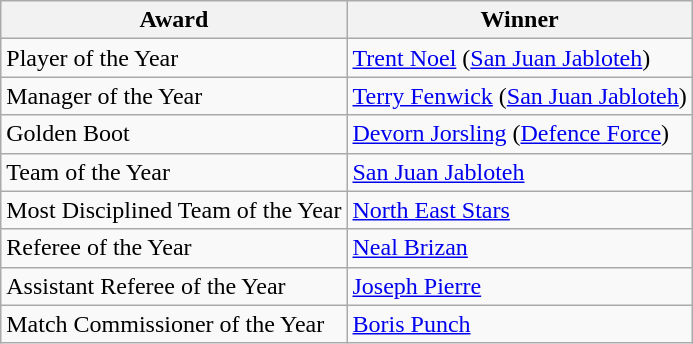<table class="wikitable">
<tr>
<th rowspan="1">Award</th>
<th rowspan="1">Winner</th>
</tr>
<tr>
<td>Player of the Year</td>
<td> <a href='#'>Trent Noel</a> (<a href='#'>San Juan Jabloteh</a>)</td>
</tr>
<tr>
<td>Manager of the Year</td>
<td> <a href='#'>Terry Fenwick</a> (<a href='#'>San Juan Jabloteh</a>)</td>
</tr>
<tr>
<td>Golden Boot</td>
<td> <a href='#'>Devorn Jorsling</a> (<a href='#'>Defence Force</a>)</td>
</tr>
<tr>
<td>Team of the Year</td>
<td><a href='#'>San Juan Jabloteh</a></td>
</tr>
<tr>
<td>Most Disciplined Team of the Year</td>
<td><a href='#'>North East Stars</a></td>
</tr>
<tr>
<td>Referee of the Year</td>
<td><a href='#'>Neal Brizan</a></td>
</tr>
<tr>
<td>Assistant Referee of the Year</td>
<td><a href='#'>Joseph Pierre</a></td>
</tr>
<tr>
<td>Match Commissioner of the Year</td>
<td><a href='#'>Boris Punch</a></td>
</tr>
</table>
